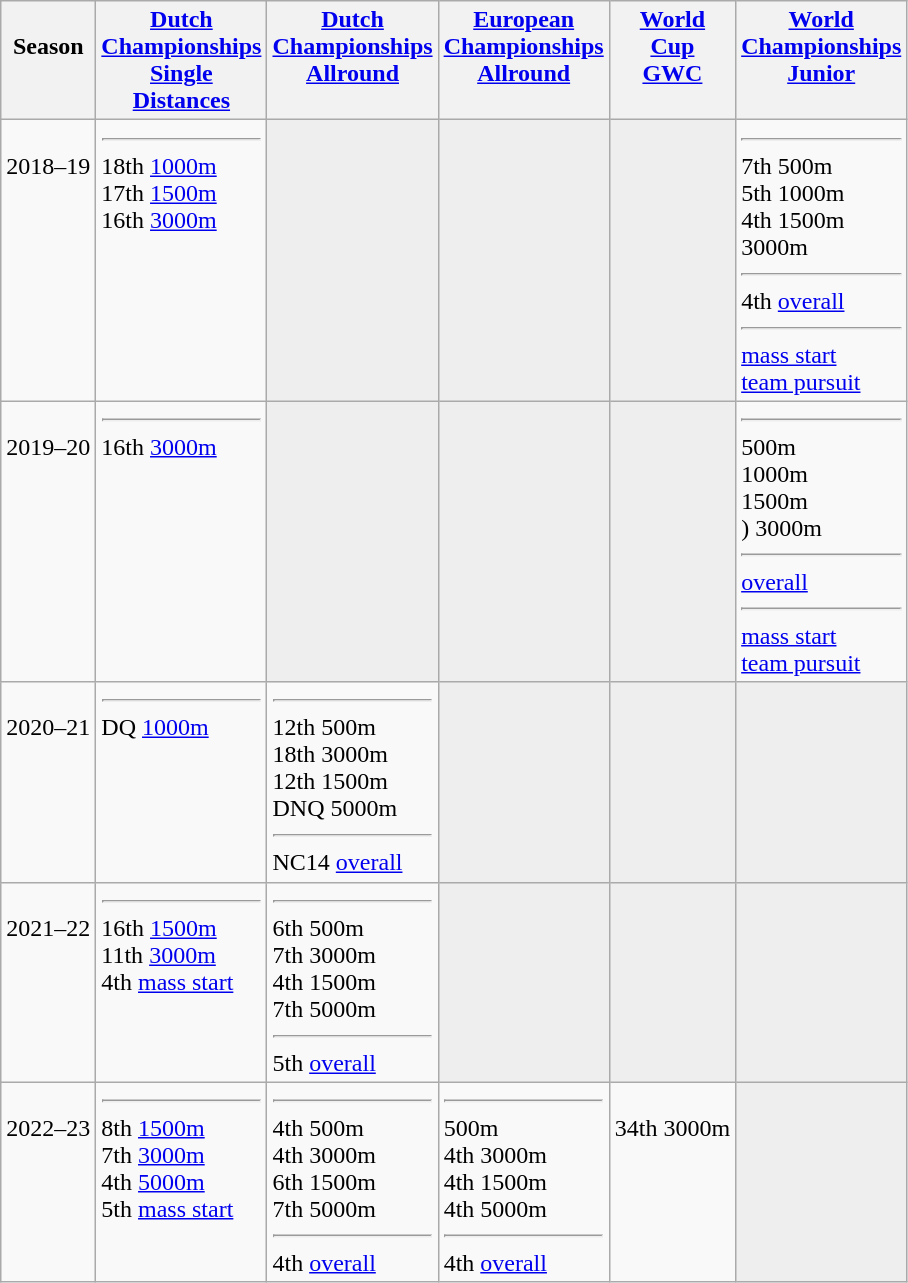<table class="wikitable">
<tr style="vertical-align: top;">
<th><br> Season</th>
<th><a href='#'>Dutch <br> Championships <br> Single <br> Distances</a></th>
<th><a href='#'>Dutch <br> Championships <br> Allround</a></th>
<th><a href='#'>European <br> Championships <br> Allround</a></th>
<th><a href='#'>World <br> Cup <br> GWC</a></th>
<th><a href='#'>World <br> Championships <br> Junior</a></th>
</tr>
<tr style="vertical-align: top;">
<td><br> 2018–19</td>
<td> <hr> 18th <a href='#'>1000m</a> <br> 17th <a href='#'>1500m</a> <br> 16th <a href='#'>3000m</a></td>
<td bgcolor=#EEEEEE></td>
<td bgcolor=#EEEEEE></td>
<td bgcolor=#EEEEEE></td>
<td> <hr> 7th 500m <br> 5th 1000m <br> 4th 1500m <br>  3000m <hr> 4th <a href='#'>overall</a> <hr>  <a href='#'>mass start</a> <br>  <a href='#'>team pursuit</a></td>
</tr>
<tr style="vertical-align: top;">
<td><br> 2019–20</td>
<td> <hr> 16th <a href='#'>3000m</a></td>
<td bgcolor=#EEEEEE></td>
<td bgcolor=#EEEEEE></td>
<td bgcolor=#EEEEEE></td>
<td> <hr>  500m <br>  1000m <br>  1500m <br> ) 3000m <hr>  <a href='#'>overall</a> <hr>  <a href='#'>mass start</a> <br>  <a href='#'>team pursuit</a></td>
</tr>
<tr style="vertical-align: top;">
<td><br> 2020–21</td>
<td> <hr> DQ <a href='#'>1000m</a></td>
<td> <hr> 12th 500m <br> 18th 3000m <br> 12th 1500m <br> DNQ 5000m <hr> NC14 <a href='#'>overall</a></td>
<td bgcolor=#EEEEEE></td>
<td bgcolor=#EEEEEE></td>
<td bgcolor=#EEEEEE></td>
</tr>
<tr style="vertical-align: top;">
<td><br> 2021–22</td>
<td> <hr> 16th <a href='#'>1500m</a> <br> 11th <a href='#'>3000m</a> <br> 4th <a href='#'>mass start</a></td>
<td> <hr> 6th 500m <br> 7th 3000m <br> 4th 1500m <br> 7th 5000m <hr> 5th <a href='#'>overall</a></td>
<td bgcolor=#EEEEEE></td>
<td bgcolor=#EEEEEE></td>
<td bgcolor=#EEEEEE></td>
</tr>
<tr style="vertical-align: top;">
<td><br> 2022–23</td>
<td> <hr> 8th <a href='#'>1500m</a> <br> 7th <a href='#'>3000m</a> <br> 4th <a href='#'>5000m</a> <br> 5th <a href='#'>mass start</a></td>
<td> <hr> 4th 500m <br> 4th 3000m <br> 6th 1500m <br> 7th 5000m <hr> 4th <a href='#'>overall</a></td>
<td> <hr>  500m <br> 4th 3000m <br> 4th 1500m <br> 4th 5000m <hr> 4th <a href='#'>overall</a></td>
<td><br> 34th 3000m</td>
<td bgcolor=#EEEEEE></td>
</tr>
</table>
